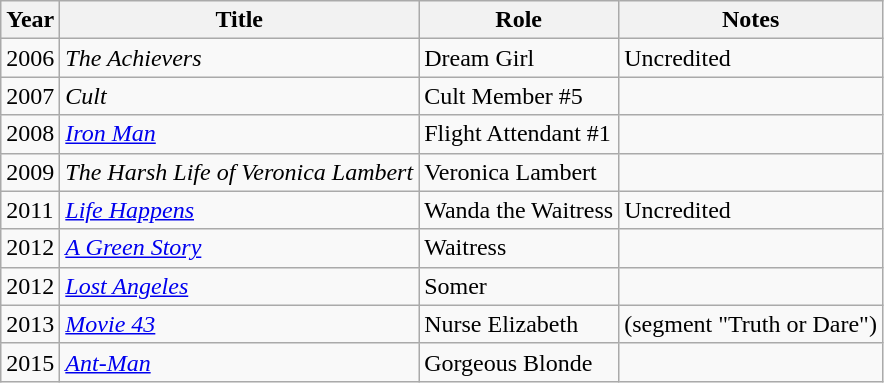<table class="wikitable">
<tr>
<th>Year</th>
<th>Title</th>
<th>Role</th>
<th>Notes</th>
</tr>
<tr>
<td>2006</td>
<td><em>The Achievers</em></td>
<td>Dream Girl</td>
<td>Uncredited</td>
</tr>
<tr>
<td>2007</td>
<td><em>Cult</em></td>
<td>Cult Member #5</td>
<td></td>
</tr>
<tr>
<td>2008</td>
<td><em><a href='#'>Iron Man</a></em></td>
<td>Flight Attendant #1</td>
<td></td>
</tr>
<tr>
<td>2009</td>
<td><em>The Harsh Life of Veronica Lambert</em></td>
<td>Veronica Lambert</td>
<td></td>
</tr>
<tr>
<td>2011</td>
<td><em><a href='#'>Life Happens</a></em></td>
<td>Wanda the Waitress</td>
<td>Uncredited</td>
</tr>
<tr>
<td>2012</td>
<td><em><a href='#'>A Green Story</a></em></td>
<td>Waitress</td>
<td></td>
</tr>
<tr>
<td>2012</td>
<td><em><a href='#'>Lost Angeles</a></em></td>
<td>Somer</td>
<td></td>
</tr>
<tr>
<td>2013</td>
<td><em><a href='#'>Movie 43</a></em></td>
<td>Nurse Elizabeth</td>
<td>(segment "Truth or Dare")</td>
</tr>
<tr>
<td>2015</td>
<td><em><a href='#'>Ant-Man</a></em></td>
<td>Gorgeous Blonde</td>
<td></td>
</tr>
</table>
